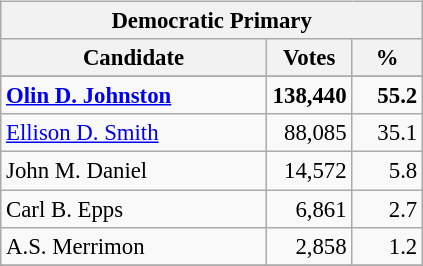<table class="wikitable" align="left" style="margin: 1em 1em 1em 0; font-size: 95%;">
<tr>
<th colspan="3">Democratic Primary</th>
</tr>
<tr>
<th colspan="1" style="width: 170px">Candidate</th>
<th style="width: 50px">Votes</th>
<th style="width: 40px">%</th>
</tr>
<tr>
</tr>
<tr>
<td><strong><a href='#'>Olin D. Johnston</a></strong></td>
<td align="right"><strong>138,440</strong></td>
<td align="right"><strong>55.2</strong></td>
</tr>
<tr>
<td><a href='#'>Ellison D. Smith</a></td>
<td align="right">88,085</td>
<td align="right">35.1</td>
</tr>
<tr>
<td>John M. Daniel</td>
<td align="right">14,572</td>
<td align="right">5.8</td>
</tr>
<tr>
<td>Carl B. Epps</td>
<td align="right">6,861</td>
<td align="right">2.7</td>
</tr>
<tr>
<td>A.S. Merrimon</td>
<td align="right">2,858</td>
<td align="right">1.2</td>
</tr>
<tr>
</tr>
</table>
